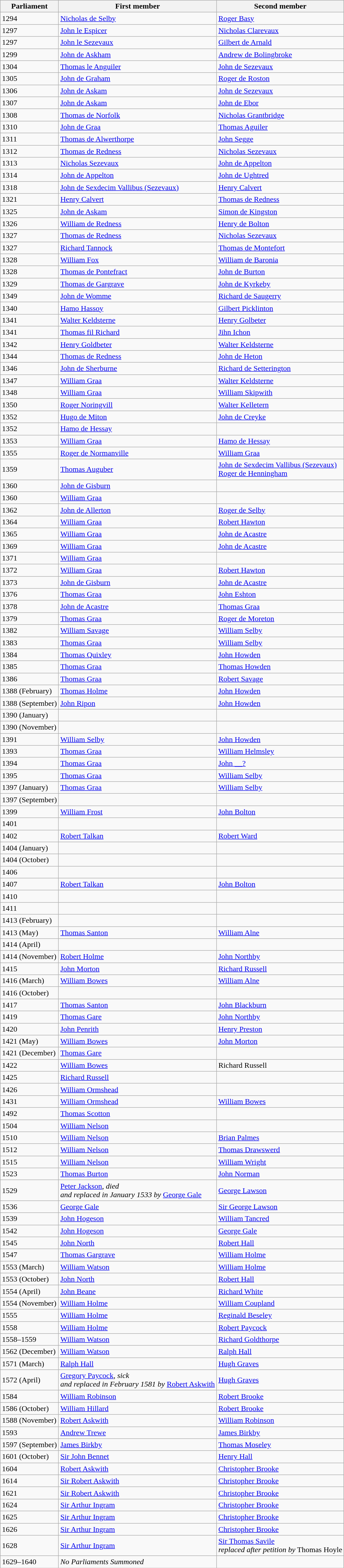<table class="wikitable">
<tr>
<th>Parliament</th>
<th>First member</th>
<th>Second member</th>
</tr>
<tr>
<td>1294</td>
<td><a href='#'>Nicholas de Selby</a></td>
<td><a href='#'>Roger Basy</a></td>
</tr>
<tr>
<td>1297</td>
<td><a href='#'>John le Espicer</a></td>
<td><a href='#'>Nicholas Clarevaux</a></td>
</tr>
<tr>
<td>1297</td>
<td><a href='#'>John le Sezevaux</a></td>
<td><a href='#'>Gilbert de Arnald</a></td>
</tr>
<tr>
<td>1299</td>
<td><a href='#'>John de Askham</a></td>
<td><a href='#'>Andrew de Bolingbroke</a></td>
</tr>
<tr>
<td>1304</td>
<td><a href='#'>Thomas le Anguiler</a></td>
<td><a href='#'>John de Sezevaux</a></td>
</tr>
<tr>
<td>1305</td>
<td><a href='#'>John de Graham</a></td>
<td><a href='#'>Roger de Roston</a></td>
</tr>
<tr>
<td>1306</td>
<td><a href='#'>John de Askam</a></td>
<td><a href='#'>John de Sezevaux</a></td>
</tr>
<tr>
<td>1307</td>
<td><a href='#'>John de Askam</a></td>
<td><a href='#'>John de Ebor</a></td>
</tr>
<tr>
<td>1308</td>
<td><a href='#'>Thomas de Norfolk</a></td>
<td><a href='#'>Nicholas Grantbridge</a></td>
</tr>
<tr>
<td>1310</td>
<td><a href='#'>John de Graa</a></td>
<td><a href='#'>Thomas Aguiler</a></td>
</tr>
<tr>
<td>1311</td>
<td><a href='#'>Thomas de Alwerthorpe</a></td>
<td><a href='#'>John Segge</a></td>
</tr>
<tr>
<td>1312</td>
<td><a href='#'>Thomas de Redness</a></td>
<td><a href='#'>Nicholas Sezevaux</a></td>
</tr>
<tr>
<td>1313</td>
<td><a href='#'>Nicholas Sezevaux</a></td>
<td><a href='#'>John de Appelton</a></td>
</tr>
<tr>
<td>1314</td>
<td><a href='#'>John de Appelton</a></td>
<td><a href='#'>John de Ughtred</a></td>
</tr>
<tr>
<td>1318</td>
<td><a href='#'>John de Sexdecim Vallibus (Sezevaux)</a></td>
<td><a href='#'>Henry Calvert</a></td>
</tr>
<tr>
<td>1321</td>
<td><a href='#'>Henry Calvert</a></td>
<td><a href='#'>Thomas de Redness</a></td>
</tr>
<tr>
<td>1325</td>
<td><a href='#'>John de Askam</a></td>
<td><a href='#'>Simon de Kingston</a></td>
</tr>
<tr>
<td>1326</td>
<td><a href='#'>William de Redness</a></td>
<td><a href='#'>Henry de Bolton</a></td>
</tr>
<tr>
<td>1327</td>
<td><a href='#'>Thomas de Redness</a></td>
<td><a href='#'>Nicholas Sezevaux</a></td>
</tr>
<tr>
<td>1327</td>
<td><a href='#'>Richard Tannock</a></td>
<td><a href='#'>Thomas de Montefort</a></td>
</tr>
<tr>
<td>1328</td>
<td><a href='#'>William Fox</a></td>
<td><a href='#'>William de Baronia</a></td>
</tr>
<tr>
<td>1328</td>
<td><a href='#'>Thomas de Pontefract</a></td>
<td><a href='#'>John de Burton</a></td>
</tr>
<tr>
<td>1329</td>
<td><a href='#'>Thomas de Gargrave</a></td>
<td><a href='#'>John de Kyrkeby</a></td>
</tr>
<tr>
<td>1349</td>
<td><a href='#'>John de Womme</a></td>
<td><a href='#'>Richard de Saugerry</a></td>
</tr>
<tr>
<td>1340</td>
<td><a href='#'>Hamo Hassoy</a></td>
<td><a href='#'>Gilbert Picklinton</a></td>
</tr>
<tr>
<td>1341</td>
<td><a href='#'>Walter Keldsterne</a></td>
<td><a href='#'>Henry Golbeter</a></td>
</tr>
<tr>
<td>1341</td>
<td><a href='#'>Thomas fil Richard</a></td>
<td><a href='#'>Jihn Ichon</a></td>
</tr>
<tr>
<td>1342</td>
<td><a href='#'>Henry Goldbeter</a></td>
<td><a href='#'>Walter Keldsterne</a></td>
</tr>
<tr>
<td>1344</td>
<td><a href='#'>Thomas de Redness</a></td>
<td><a href='#'>John de Heton</a></td>
</tr>
<tr>
<td>1346</td>
<td><a href='#'>John de Sherburne</a></td>
<td><a href='#'>Richard de Setterington</a></td>
</tr>
<tr>
<td>1347</td>
<td><a href='#'>William Graa</a></td>
<td><a href='#'>Walter Keldsterne</a></td>
</tr>
<tr>
<td>1348</td>
<td><a href='#'>William Graa</a></td>
<td><a href='#'>William Skipwith</a></td>
</tr>
<tr>
<td>1350</td>
<td><a href='#'>Roger Noringvill</a></td>
<td><a href='#'>Walter Kelletern</a></td>
</tr>
<tr>
<td>1352</td>
<td><a href='#'>Hugo de Miton</a></td>
<td><a href='#'>John de Creyke</a></td>
</tr>
<tr>
<td>1352</td>
<td><a href='#'>Hamo de Hessay</a></td>
<td></td>
</tr>
<tr>
<td>1353</td>
<td><a href='#'>William Graa</a></td>
<td><a href='#'>Hamo de Hessay</a></td>
</tr>
<tr>
<td>1355</td>
<td><a href='#'>Roger de Normanville</a></td>
<td><a href='#'>William Graa</a></td>
</tr>
<tr>
<td>1359</td>
<td><a href='#'>Thomas Auguber</a></td>
<td><a href='#'>John de Sexdecim Vallibus (Sezevaux)</a> <br> <a href='#'>Roger de Henningham</a></td>
</tr>
<tr>
<td>1360</td>
<td><a href='#'>John de Gisburn</a></td>
<td></td>
</tr>
<tr>
<td>1360</td>
<td><a href='#'>William Graa</a></td>
<td></td>
</tr>
<tr>
<td>1362</td>
<td><a href='#'>John de Allerton</a></td>
<td><a href='#'>Roger de Selby</a></td>
</tr>
<tr>
<td>1364</td>
<td><a href='#'>William Graa</a></td>
<td><a href='#'>Robert Hawton</a></td>
</tr>
<tr>
<td>1365</td>
<td><a href='#'>William Graa</a></td>
<td><a href='#'>John de Acastre</a></td>
</tr>
<tr>
<td>1369</td>
<td><a href='#'>William Graa</a></td>
<td><a href='#'>John de Acastre</a></td>
</tr>
<tr>
<td>1371</td>
<td><a href='#'>William Graa</a></td>
<td></td>
</tr>
<tr>
<td>1372</td>
<td><a href='#'>William Graa</a></td>
<td><a href='#'>Robert Hawton</a></td>
</tr>
<tr>
<td>1373</td>
<td><a href='#'>John de Gisburn</a></td>
<td><a href='#'>John de Acastre</a></td>
</tr>
<tr>
<td>1376</td>
<td><a href='#'>Thomas Graa</a></td>
<td><a href='#'>John Eshton</a></td>
</tr>
<tr>
<td>1378</td>
<td><a href='#'>John de Acastre</a></td>
<td><a href='#'>Thomas Graa</a></td>
</tr>
<tr>
<td>1379</td>
<td><a href='#'>Thomas Graa</a></td>
<td><a href='#'>Roger de Moreton</a></td>
</tr>
<tr>
<td>1382</td>
<td><a href='#'>William Savage</a></td>
<td><a href='#'>William Selby</a></td>
</tr>
<tr>
<td>1383</td>
<td><a href='#'>Thomas Graa</a></td>
<td><a href='#'>William Selby</a></td>
</tr>
<tr>
<td>1384</td>
<td><a href='#'>Thomas Quixley</a></td>
<td><a href='#'>John Howden</a></td>
</tr>
<tr>
<td>1385</td>
<td><a href='#'>Thomas Graa</a></td>
<td><a href='#'>Thomas Howden</a></td>
</tr>
<tr>
<td>1386</td>
<td><a href='#'>Thomas Graa</a></td>
<td><a href='#'>Robert Savage</a></td>
</tr>
<tr>
<td>1388 (February)</td>
<td><a href='#'>Thomas Holme</a></td>
<td><a href='#'>John Howden</a></td>
</tr>
<tr>
<td>1388 (September)</td>
<td><a href='#'>John Ripon</a></td>
<td><a href='#'>John Howden</a></td>
</tr>
<tr>
<td>1390 (January)</td>
<td></td>
<td></td>
</tr>
<tr>
<td>1390 (November)</td>
<td></td>
<td></td>
</tr>
<tr>
<td>1391</td>
<td><a href='#'>William Selby</a></td>
<td><a href='#'>John Howden</a></td>
</tr>
<tr>
<td>1393</td>
<td><a href='#'>Thomas Graa</a></td>
<td><a href='#'>William Helmsley</a></td>
</tr>
<tr>
<td>1394</td>
<td><a href='#'>Thomas Graa</a></td>
<td><a href='#'>John __?</a></td>
</tr>
<tr>
<td>1395</td>
<td><a href='#'>Thomas Graa</a></td>
<td><a href='#'>William Selby</a></td>
</tr>
<tr>
<td>1397 (January)</td>
<td><a href='#'>Thomas Graa</a></td>
<td><a href='#'>William Selby</a></td>
</tr>
<tr>
<td>1397 (September)</td>
<td></td>
<td></td>
</tr>
<tr>
<td>1399</td>
<td><a href='#'>William Frost</a></td>
<td><a href='#'>John Bolton</a></td>
</tr>
<tr>
<td>1401</td>
<td></td>
<td></td>
</tr>
<tr>
<td>1402</td>
<td><a href='#'>Robert Talkan</a></td>
<td><a href='#'>Robert Ward</a></td>
</tr>
<tr>
<td>1404 (January)</td>
<td></td>
<td></td>
</tr>
<tr>
<td>1404 (October)</td>
<td></td>
<td></td>
</tr>
<tr>
<td>1406</td>
<td></td>
<td></td>
</tr>
<tr>
<td>1407</td>
<td><a href='#'>Robert Talkan</a></td>
<td><a href='#'>John Bolton</a></td>
</tr>
<tr>
<td>1410</td>
<td></td>
<td></td>
</tr>
<tr>
<td>1411</td>
<td></td>
<td></td>
</tr>
<tr>
<td>1413 (February)</td>
<td></td>
<td></td>
</tr>
<tr>
<td>1413 (May)</td>
<td><a href='#'>Thomas Santon</a></td>
<td><a href='#'>William Alne</a></td>
</tr>
<tr>
<td>1414 (April)</td>
<td></td>
<td></td>
</tr>
<tr>
<td>1414 (November)</td>
<td><a href='#'>Robert Holme</a></td>
<td><a href='#'>John Northby</a></td>
</tr>
<tr>
<td>1415</td>
<td><a href='#'>John Morton</a></td>
<td><a href='#'>Richard Russell</a></td>
</tr>
<tr>
<td>1416 (March)</td>
<td><a href='#'>William Bowes</a></td>
<td><a href='#'>William Alne</a></td>
</tr>
<tr>
<td>1416 (October)</td>
<td></td>
<td></td>
</tr>
<tr>
<td>1417</td>
<td><a href='#'>Thomas Santon</a></td>
<td><a href='#'>John Blackburn</a></td>
</tr>
<tr>
<td>1419</td>
<td><a href='#'>Thomas Gare</a></td>
<td><a href='#'>John Northby</a></td>
</tr>
<tr>
<td>1420</td>
<td><a href='#'>John Penrith</a></td>
<td><a href='#'>Henry Preston</a></td>
</tr>
<tr>
<td>1421 (May)</td>
<td><a href='#'>William Bowes</a></td>
<td><a href='#'>John Morton</a></td>
</tr>
<tr>
<td>1421 (December)</td>
<td><a href='#'>Thomas Gare</a></td>
<td></td>
</tr>
<tr>
<td>1422</td>
<td><a href='#'>William Bowes</a></td>
<td>Richard Russell</td>
</tr>
<tr>
<td>1425</td>
<td><a href='#'>Richard Russell</a></td>
<td></td>
</tr>
<tr>
<td>1426</td>
<td><a href='#'>William Ormshead</a></td>
<td></td>
</tr>
<tr>
<td>1431</td>
<td><a href='#'>William Ormshead</a></td>
<td><a href='#'>William Bowes</a></td>
</tr>
<tr>
<td>1492</td>
<td><a href='#'>Thomas Scotton</a></td>
<td></td>
</tr>
<tr>
<td>1504</td>
<td><a href='#'>William Nelson</a></td>
<td></td>
</tr>
<tr>
<td>1510</td>
<td><a href='#'>William Nelson</a></td>
<td><a href='#'>Brian Palmes</a></td>
</tr>
<tr>
<td>1512</td>
<td><a href='#'>William Nelson</a></td>
<td><a href='#'>Thomas Drawswerd</a></td>
</tr>
<tr>
<td>1515</td>
<td><a href='#'>William Nelson</a></td>
<td><a href='#'>William Wright</a></td>
</tr>
<tr>
<td>1523</td>
<td><a href='#'>Thomas Burton</a></td>
<td><a href='#'>John Norman</a></td>
</tr>
<tr>
<td>1529</td>
<td><a href='#'>Peter Jackson</a>, <em>died <br> and replaced in January 1533 by</em> <a href='#'>George Gale</a></td>
<td><a href='#'>George Lawson</a></td>
</tr>
<tr>
<td>1536</td>
<td><a href='#'>George Gale</a></td>
<td><a href='#'>Sir George Lawson</a></td>
</tr>
<tr>
<td>1539</td>
<td><a href='#'>John Hogeson</a></td>
<td><a href='#'>William Tancred</a></td>
</tr>
<tr>
<td>1542</td>
<td><a href='#'>John Hogeson</a></td>
<td><a href='#'>George Gale</a></td>
</tr>
<tr>
<td>1545</td>
<td><a href='#'>John North</a></td>
<td><a href='#'>Robert Hall</a></td>
</tr>
<tr>
<td>1547</td>
<td><a href='#'>Thomas Gargrave</a></td>
<td><a href='#'>William Holme</a></td>
</tr>
<tr>
<td>1553 (March)</td>
<td><a href='#'>William Watson</a></td>
<td><a href='#'>William Holme</a></td>
</tr>
<tr>
<td>1553 (October)</td>
<td><a href='#'>John North</a></td>
<td><a href='#'>Robert Hall</a></td>
</tr>
<tr>
<td>1554 (April)</td>
<td><a href='#'>John Beane</a></td>
<td><a href='#'>Richard White</a></td>
</tr>
<tr>
<td>1554 (November)</td>
<td><a href='#'>William Holme</a></td>
<td><a href='#'>William Coupland</a></td>
</tr>
<tr>
<td>1555</td>
<td><a href='#'>William Holme</a></td>
<td><a href='#'>Reginald Beseley</a></td>
</tr>
<tr>
<td>1558</td>
<td><a href='#'>William Holme</a></td>
<td><a href='#'>Robert Paycock</a></td>
</tr>
<tr>
<td>1558–1559</td>
<td><a href='#'>William Watson</a></td>
<td><a href='#'>Richard Goldthorpe</a></td>
</tr>
<tr>
<td>1562 (December)</td>
<td><a href='#'>William Watson</a></td>
<td><a href='#'>Ralph Hall</a></td>
</tr>
<tr>
<td>1571 (March)</td>
<td><a href='#'>Ralph Hall</a></td>
<td><a href='#'>Hugh Graves</a></td>
</tr>
<tr>
<td>1572 (April)</td>
<td><a href='#'>Gregory Paycock</a>, <em>sick <br> and replaced in February 1581 by</em> <a href='#'>Robert Askwith</a></td>
<td><a href='#'>Hugh Graves</a></td>
</tr>
<tr>
<td>1584</td>
<td><a href='#'>William Robinson</a></td>
<td><a href='#'>Robert Brooke</a></td>
</tr>
<tr>
<td>1586 (October)</td>
<td><a href='#'>William Hillard</a></td>
<td><a href='#'>Robert Brooke</a></td>
</tr>
<tr>
<td>1588 (November)</td>
<td><a href='#'>Robert Askwith</a></td>
<td><a href='#'>William Robinson</a></td>
</tr>
<tr>
<td>1593</td>
<td><a href='#'>Andrew Trewe</a></td>
<td><a href='#'>James Birkby</a></td>
</tr>
<tr>
<td>1597 (September)</td>
<td><a href='#'>James Birkby</a></td>
<td><a href='#'>Thomas Moseley</a></td>
</tr>
<tr>
<td>1601 (October)</td>
<td><a href='#'>Sir John Bennet</a></td>
<td><a href='#'>Henry Hall</a></td>
</tr>
<tr>
<td>1604</td>
<td><a href='#'>Robert Askwith</a></td>
<td><a href='#'>Christopher Brooke</a></td>
</tr>
<tr>
<td>1614</td>
<td><a href='#'>Sir Robert Askwith</a></td>
<td><a href='#'>Christopher Brooke</a></td>
</tr>
<tr>
<td>1621</td>
<td><a href='#'>Sir Robert Askwith</a></td>
<td><a href='#'>Christopher Brooke</a></td>
</tr>
<tr>
<td>1624</td>
<td><a href='#'>Sir Arthur Ingram</a></td>
<td><a href='#'>Christopher Brooke</a></td>
</tr>
<tr>
<td>1625</td>
<td><a href='#'>Sir Arthur Ingram</a></td>
<td><a href='#'>Christopher Brooke</a></td>
</tr>
<tr>
<td>1626</td>
<td><a href='#'>Sir Arthur Ingram</a></td>
<td><a href='#'>Christopher Brooke</a></td>
</tr>
<tr>
<td>1628</td>
<td><a href='#'>Sir Arthur Ingram</a></td>
<td><a href='#'>Sir Thomas Savile</a><em><br> replaced after petition by</em> Thomas Hoyle</td>
</tr>
<tr>
<td>1629–1640</td>
<td><em>No Parliaments Summoned</em></td>
<td></td>
</tr>
</table>
